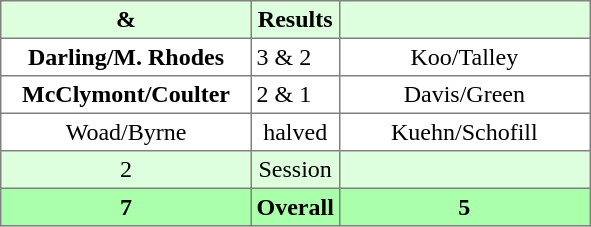<table border="1" cellpadding="3" style="border-collapse:collapse; text-align:center;">
<tr style="background:#ddffdd;">
<th width=160> & </th>
<th>Results</th>
<th width=160></th>
</tr>
<tr>
<td><strong>Darling/M. Rhodes</strong></td>
<td align=left> 3 & 2</td>
<td>Koo/Talley</td>
</tr>
<tr>
<td><strong>McClymont/Coulter</strong></td>
<td align=left> 2 & 1</td>
<td>Davis/Green</td>
</tr>
<tr>
<td>Woad/Byrne</td>
<td>halved</td>
<td>Kuehn/Schofill</td>
</tr>
<tr style="background:#ddffdd;">
<td>2</td>
<td>Session</td>
<td></td>
</tr>
<tr style="background:#aaffaa;">
<th>7</th>
<th>Overall</th>
<th>5</th>
</tr>
</table>
